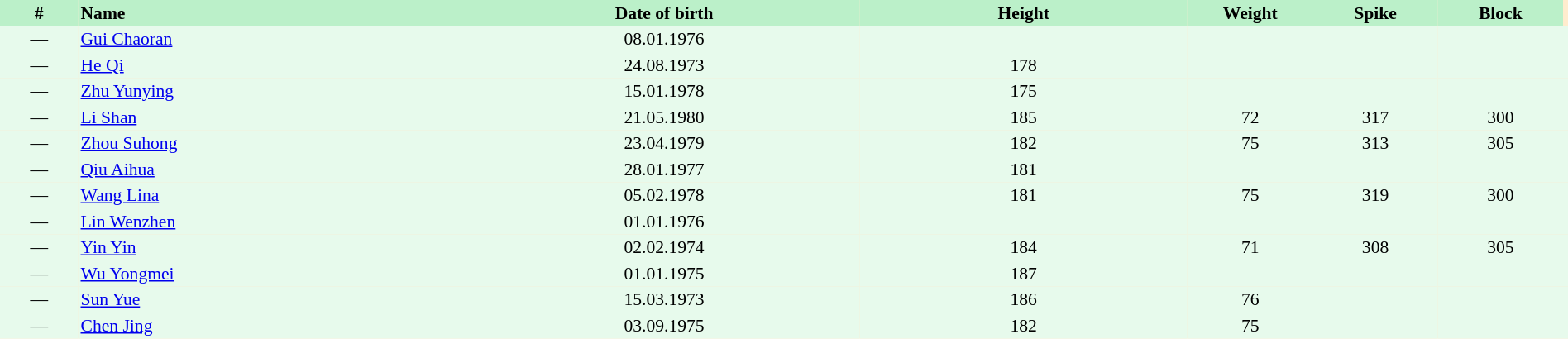<table border=0 cellpadding=2 cellspacing=0  |- bgcolor=#FFECCE style="text-align:center; font-size:90%;" width=100%>
<tr bgcolor=#BBF0C9>
<th width=5%>#</th>
<th width=25% align=left>Name</th>
<th width=25%>Date of birth</th>
<th width=21%>Height</th>
<th width=8%>Weight</th>
<th width=8%>Spike</th>
<th width=8%>Block</th>
</tr>
<tr bgcolor=#E7FAEC>
<td>—</td>
<td align=left><a href='#'>Gui Chaoran</a></td>
<td>08.01.1976</td>
<td></td>
<td></td>
<td></td>
<td></td>
<td></td>
</tr>
<tr bgcolor=#E7FAEC>
<td>—</td>
<td align=left><a href='#'>He Qi</a></td>
<td>24.08.1973</td>
<td>178</td>
<td></td>
<td></td>
<td></td>
<td></td>
</tr>
<tr bgcolor=#E7FAEC>
<td>—</td>
<td align=left><a href='#'>Zhu Yunying</a></td>
<td>15.01.1978</td>
<td>175</td>
<td></td>
<td></td>
<td></td>
<td></td>
</tr>
<tr bgcolor=#E7FAEC>
<td>—</td>
<td align=left><a href='#'>Li Shan</a></td>
<td>21.05.1980</td>
<td>185</td>
<td>72</td>
<td>317</td>
<td>300</td>
<td></td>
</tr>
<tr bgcolor=#E7FAEC>
<td>—</td>
<td align=left><a href='#'>Zhou Suhong</a></td>
<td>23.04.1979</td>
<td>182</td>
<td>75</td>
<td>313</td>
<td>305</td>
<td></td>
</tr>
<tr bgcolor=#E7FAEC>
<td>—</td>
<td align=left><a href='#'>Qiu Aihua</a></td>
<td>28.01.1977</td>
<td>181</td>
<td></td>
<td></td>
<td></td>
<td></td>
</tr>
<tr bgcolor=#E7FAEC>
<td>—</td>
<td align=left><a href='#'>Wang Lina</a></td>
<td>05.02.1978</td>
<td>181</td>
<td>75</td>
<td>319</td>
<td>300</td>
<td></td>
</tr>
<tr bgcolor=#E7FAEC>
<td>—</td>
<td align=left><a href='#'>Lin Wenzhen</a></td>
<td>01.01.1976</td>
<td></td>
<td></td>
<td></td>
<td></td>
<td></td>
</tr>
<tr bgcolor=#E7FAEC>
<td>—</td>
<td align=left><a href='#'>Yin Yin</a></td>
<td>02.02.1974</td>
<td>184</td>
<td>71</td>
<td>308</td>
<td>305</td>
<td></td>
</tr>
<tr bgcolor=#E7FAEC>
<td>—</td>
<td align=left><a href='#'>Wu Yongmei</a></td>
<td>01.01.1975</td>
<td>187</td>
<td></td>
<td></td>
<td></td>
<td></td>
</tr>
<tr bgcolor=#E7FAEC>
<td>—</td>
<td align=left><a href='#'>Sun Yue</a></td>
<td>15.03.1973</td>
<td>186</td>
<td>76</td>
<td></td>
<td></td>
<td></td>
</tr>
<tr bgcolor=#E7FAEC>
<td>—</td>
<td align=left><a href='#'>Chen Jing</a></td>
<td>03.09.1975</td>
<td>182</td>
<td>75</td>
<td></td>
<td></td>
<td></td>
</tr>
</table>
